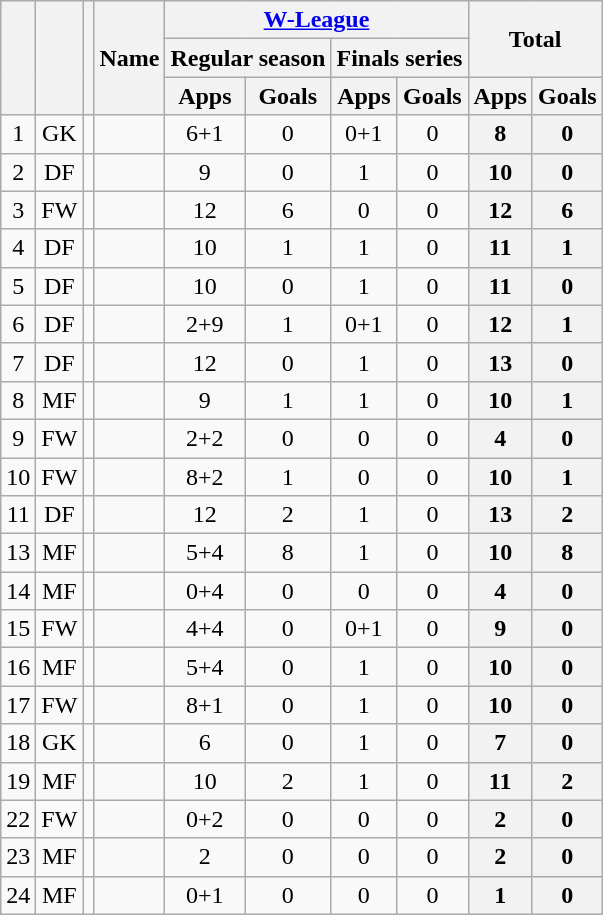<table class="wikitable sortable" style="text-align:center;">
<tr>
<th rowspan="3"></th>
<th rowspan="3"></th>
<th rowspan="3"></th>
<th rowspan="3">Name</th>
<th colspan="4"><a href='#'>W-League</a></th>
<th colspan="2" rowspan="2">Total</th>
</tr>
<tr>
<th colspan="2">Regular season</th>
<th colspan="2">Finals series</th>
</tr>
<tr>
<th>Apps</th>
<th>Goals</th>
<th>Apps</th>
<th>Goals</th>
<th>Apps</th>
<th>Goals</th>
</tr>
<tr>
<td>1</td>
<td>GK</td>
<td></td>
<td align="left"><br></td>
<td>6+1</td>
<td>0<br></td>
<td>0+1</td>
<td>0<br></td>
<th>8</th>
<th>0</th>
</tr>
<tr>
<td>2</td>
<td>DF</td>
<td></td>
<td align="left"><br></td>
<td>9</td>
<td>0<br></td>
<td>1</td>
<td>0<br></td>
<th>10</th>
<th>0</th>
</tr>
<tr>
<td>3</td>
<td>FW</td>
<td></td>
<td align="left"><br></td>
<td>12</td>
<td>6<br></td>
<td>0</td>
<td>0<br></td>
<th>12</th>
<th>6</th>
</tr>
<tr>
<td>4</td>
<td>DF</td>
<td></td>
<td align="left"><br></td>
<td>10</td>
<td>1<br></td>
<td>1</td>
<td>0<br></td>
<th>11</th>
<th>1</th>
</tr>
<tr>
<td>5</td>
<td>DF</td>
<td></td>
<td align="left"><br></td>
<td>10</td>
<td>0<br></td>
<td>1</td>
<td>0<br></td>
<th>11</th>
<th>0</th>
</tr>
<tr>
<td>6</td>
<td>DF</td>
<td></td>
<td align="left"><br></td>
<td>2+9</td>
<td>1<br></td>
<td>0+1</td>
<td>0<br></td>
<th>12</th>
<th>1</th>
</tr>
<tr>
<td>7</td>
<td>DF</td>
<td></td>
<td align="left"><br></td>
<td>12</td>
<td>0<br></td>
<td>1</td>
<td>0<br></td>
<th>13</th>
<th>0</th>
</tr>
<tr>
<td>8</td>
<td>MF</td>
<td></td>
<td align="left"><br></td>
<td>9</td>
<td>1<br></td>
<td>1</td>
<td>0<br></td>
<th>10</th>
<th>1</th>
</tr>
<tr>
<td>9</td>
<td>FW</td>
<td></td>
<td align="left"><br></td>
<td>2+2</td>
<td>0<br></td>
<td>0</td>
<td>0<br></td>
<th>4</th>
<th>0</th>
</tr>
<tr>
<td>10</td>
<td>FW</td>
<td></td>
<td align="left"><br></td>
<td>8+2</td>
<td>1<br></td>
<td>0</td>
<td>0<br></td>
<th>10</th>
<th>1</th>
</tr>
<tr>
<td>11</td>
<td>DF</td>
<td></td>
<td align="left"><br></td>
<td>12</td>
<td>2<br></td>
<td>1</td>
<td>0<br></td>
<th>13</th>
<th>2</th>
</tr>
<tr>
<td>13</td>
<td>MF</td>
<td></td>
<td align="left"><br></td>
<td>5+4</td>
<td>8<br></td>
<td>1</td>
<td>0<br></td>
<th>10</th>
<th>8</th>
</tr>
<tr>
<td>14</td>
<td>MF</td>
<td></td>
<td align="left"><br></td>
<td>0+4</td>
<td>0<br></td>
<td>0</td>
<td>0<br></td>
<th>4</th>
<th>0</th>
</tr>
<tr>
<td>15</td>
<td>FW</td>
<td></td>
<td align="left"><br></td>
<td>4+4</td>
<td>0<br></td>
<td>0+1</td>
<td>0<br></td>
<th>9</th>
<th>0</th>
</tr>
<tr>
<td>16</td>
<td>MF</td>
<td></td>
<td align="left"><br></td>
<td>5+4</td>
<td>0<br></td>
<td>1</td>
<td>0<br></td>
<th>10</th>
<th>0</th>
</tr>
<tr>
<td>17</td>
<td>FW</td>
<td></td>
<td align="left"><br></td>
<td>8+1</td>
<td>0<br></td>
<td>1</td>
<td>0<br></td>
<th>10</th>
<th>0</th>
</tr>
<tr>
<td>18</td>
<td>GK</td>
<td></td>
<td align="left"><br></td>
<td>6</td>
<td>0<br></td>
<td>1</td>
<td>0<br></td>
<th>7</th>
<th>0</th>
</tr>
<tr>
<td>19</td>
<td>MF</td>
<td></td>
<td align="left"><br></td>
<td>10</td>
<td>2<br></td>
<td>1</td>
<td>0<br></td>
<th>11</th>
<th>2</th>
</tr>
<tr>
<td>22</td>
<td>FW</td>
<td></td>
<td align="left"><br></td>
<td>0+2</td>
<td>0<br></td>
<td>0</td>
<td>0<br></td>
<th>2</th>
<th>0</th>
</tr>
<tr>
<td>23</td>
<td>MF</td>
<td></td>
<td align="left"><br></td>
<td>2</td>
<td>0<br></td>
<td>0</td>
<td>0<br></td>
<th>2</th>
<th>0</th>
</tr>
<tr>
<td>24</td>
<td>MF</td>
<td></td>
<td align="left"><br></td>
<td>0+1</td>
<td>0<br></td>
<td>0</td>
<td>0<br></td>
<th>1</th>
<th>0</th>
</tr>
</table>
